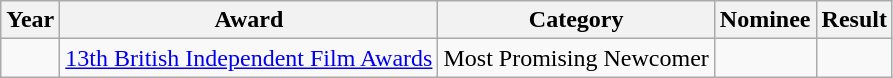<table class="wikitable sortable">
<tr>
<th>Year</th>
<th>Award</th>
<th>Category</th>
<th>Nominee</th>
<th>Result</th>
</tr>
<tr>
<td></td>
<td><a href='#'>13th British Independent Film Awards</a></td>
<td>Most Promising Newcomer</td>
<td></td>
<td></td>
</tr>
</table>
